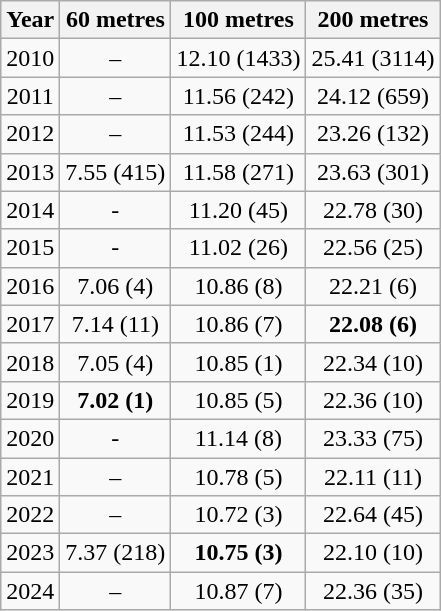<table class="wikitable sortable" style= "text-align: center">
<tr>
<th>Year</th>
<th>60 metres</th>
<th>100 metres</th>
<th>200 metres</th>
</tr>
<tr>
<td>2010</td>
<td>–</td>
<td>12.10 (1433)</td>
<td>25.41 (3114)</td>
</tr>
<tr>
<td>2011</td>
<td>–</td>
<td>11.56 (242)</td>
<td>24.12 (659)</td>
</tr>
<tr>
<td>2012</td>
<td>–</td>
<td>11.53 (244)</td>
<td>23.26 (132)</td>
</tr>
<tr>
<td>2013</td>
<td>7.55 (415)</td>
<td>11.58 (271)</td>
<td>23.63 (301)</td>
</tr>
<tr>
<td>2014</td>
<td>-</td>
<td>11.20 (45)</td>
<td>22.78 (30)</td>
</tr>
<tr>
<td>2015</td>
<td>-</td>
<td>11.02 (26)</td>
<td>22.56 (25)</td>
</tr>
<tr>
<td>2016</td>
<td>7.06 (4)</td>
<td>10.86 (8)</td>
<td>22.21 (6)</td>
</tr>
<tr>
<td>2017</td>
<td>7.14 (11)</td>
<td>10.86 (7)</td>
<td><strong>22.08 (6)</strong></td>
</tr>
<tr>
<td>2018</td>
<td>7.05 (4)</td>
<td>10.85 (1)</td>
<td>22.34 (10)</td>
</tr>
<tr>
<td>2019</td>
<td><strong>7.02 (1)</strong></td>
<td>10.85 (5)</td>
<td>22.36 (10)</td>
</tr>
<tr>
<td>2020</td>
<td>-</td>
<td>11.14 (8)</td>
<td>23.33 (75)</td>
</tr>
<tr>
<td>2021</td>
<td>–</td>
<td>10.78 (5)</td>
<td>22.11 (11)</td>
</tr>
<tr>
<td>2022</td>
<td>–</td>
<td>10.72 (3)</td>
<td>22.64 (45)</td>
</tr>
<tr>
<td>2023</td>
<td>7.37 (218)</td>
<td><strong>10.75 (3)</strong></td>
<td>22.10 (10)</td>
</tr>
<tr>
<td>2024</td>
<td>–</td>
<td>10.87 (7)</td>
<td>22.36 (35)</td>
</tr>
</table>
